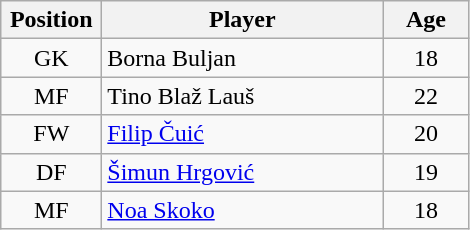<table class="wikitable" style="text-align: center;">
<tr>
<th width=60>Position</th>
<th width=180>Player</th>
<th width=50>Age</th>
</tr>
<tr>
<td>GK</td>
<td style="text-align:left;"> Borna Buljan</td>
<td>18</td>
</tr>
<tr>
<td>MF</td>
<td style="text-align:left;"> Tino Blaž Lauš</td>
<td>22</td>
</tr>
<tr>
<td>FW</td>
<td style="text-align:left;"> <a href='#'>Filip Čuić</a></td>
<td>20</td>
</tr>
<tr>
<td>DF</td>
<td style="text-align:left;"> <a href='#'>Šimun Hrgović</a></td>
<td>19</td>
</tr>
<tr>
<td>MF</td>
<td style="text-align:left;"> <a href='#'>Noa Skoko</a></td>
<td>18</td>
</tr>
</table>
